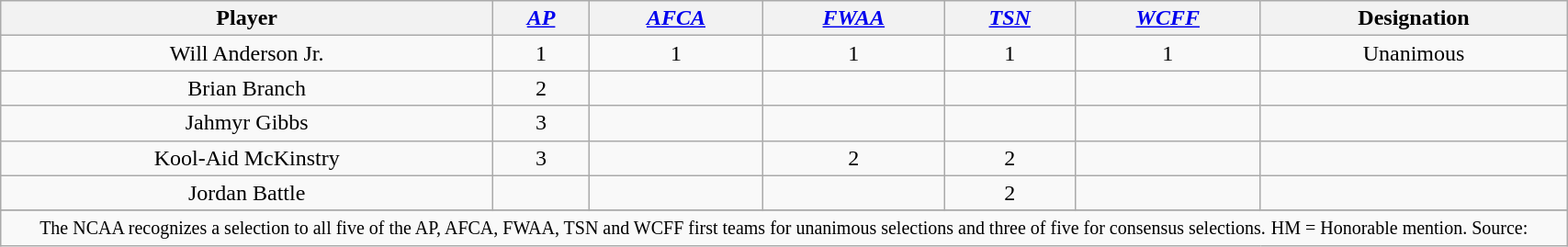<table class="wikitable" style="width: 90%;text-align: center;">
<tr>
<th style=>Player</th>
<th style=><a href='#'><span><em>AP</em></span></a></th>
<th style=><a href='#'><span><em>AFCA</em></span></a></th>
<th style=><a href='#'><span><em>FWAA</em></span></a></th>
<th style=><a href='#'><span><em>TSN</em></span></a></th>
<th style=><a href='#'><span><em>WCFF</em></span></a></th>
<th style=>Designation</th>
</tr>
<tr style="text-align:center">
<td>Will Anderson Jr.</td>
<td>1</td>
<td>1</td>
<td>1</td>
<td>1</td>
<td>1</td>
<td>Unanimous</td>
</tr>
<tr>
<td>Brian Branch</td>
<td>2</td>
<td></td>
<td></td>
<td></td>
<td></td>
<td></td>
</tr>
<tr>
<td>Jahmyr Gibbs</td>
<td>3</td>
<td></td>
<td></td>
<td></td>
<td></td>
<td></td>
</tr>
<tr>
<td>Kool-Aid McKinstry</td>
<td>3</td>
<td></td>
<td>2</td>
<td>2</td>
<td></td>
<td></td>
</tr>
<tr>
<td>Jordan Battle</td>
<td></td>
<td></td>
<td></td>
<td>2</td>
<td></td>
<td></td>
</tr>
<tr>
</tr>
<tr style="text-align:center">
<td colspan=7><small>The NCAA recognizes a selection to all five of the AP, AFCA, FWAA, TSN and WCFF first teams for unanimous selections and three of five for consensus selections.</small> <small>HM = Honorable mention. Source: </small></td>
</tr>
</table>
